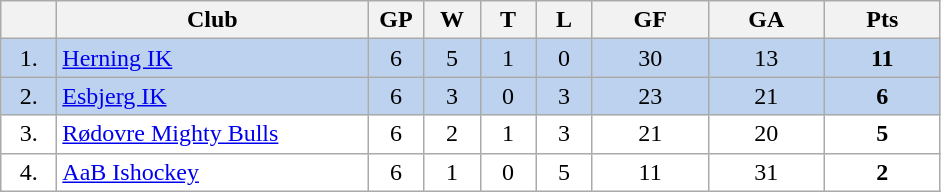<table class="wikitable">
<tr>
<th width="30"></th>
<th width="200">Club</th>
<th width="30">GP</th>
<th width="30">W</th>
<th width="30">T</th>
<th width="30">L</th>
<th width="70">GF</th>
<th width="70">GA</th>
<th width="70">Pts</th>
</tr>
<tr bgcolor="#BCD2EE" align="center">
<td>1.</td>
<td align="left"><a href='#'>Herning IK</a></td>
<td>6</td>
<td>5</td>
<td>1</td>
<td>0</td>
<td>30</td>
<td>13</td>
<td><strong>11</strong></td>
</tr>
<tr bgcolor="#BCD2EE" align="center">
<td>2.</td>
<td align="left"><a href='#'>Esbjerg IK</a></td>
<td>6</td>
<td>3</td>
<td>0</td>
<td>3</td>
<td>23</td>
<td>21</td>
<td><strong>6</strong></td>
</tr>
<tr bgcolor="#FFFFFF" align="center">
<td>3.</td>
<td align="left"><a href='#'>Rødovre Mighty Bulls</a></td>
<td>6</td>
<td>2</td>
<td>1</td>
<td>3</td>
<td>21</td>
<td>20</td>
<td><strong>5</strong></td>
</tr>
<tr bgcolor="#FFFFFF" align="center">
<td>4.</td>
<td align="left"><a href='#'>AaB Ishockey</a></td>
<td>6</td>
<td>1</td>
<td>0</td>
<td>5</td>
<td>11</td>
<td>31</td>
<td><strong>2</strong></td>
</tr>
</table>
